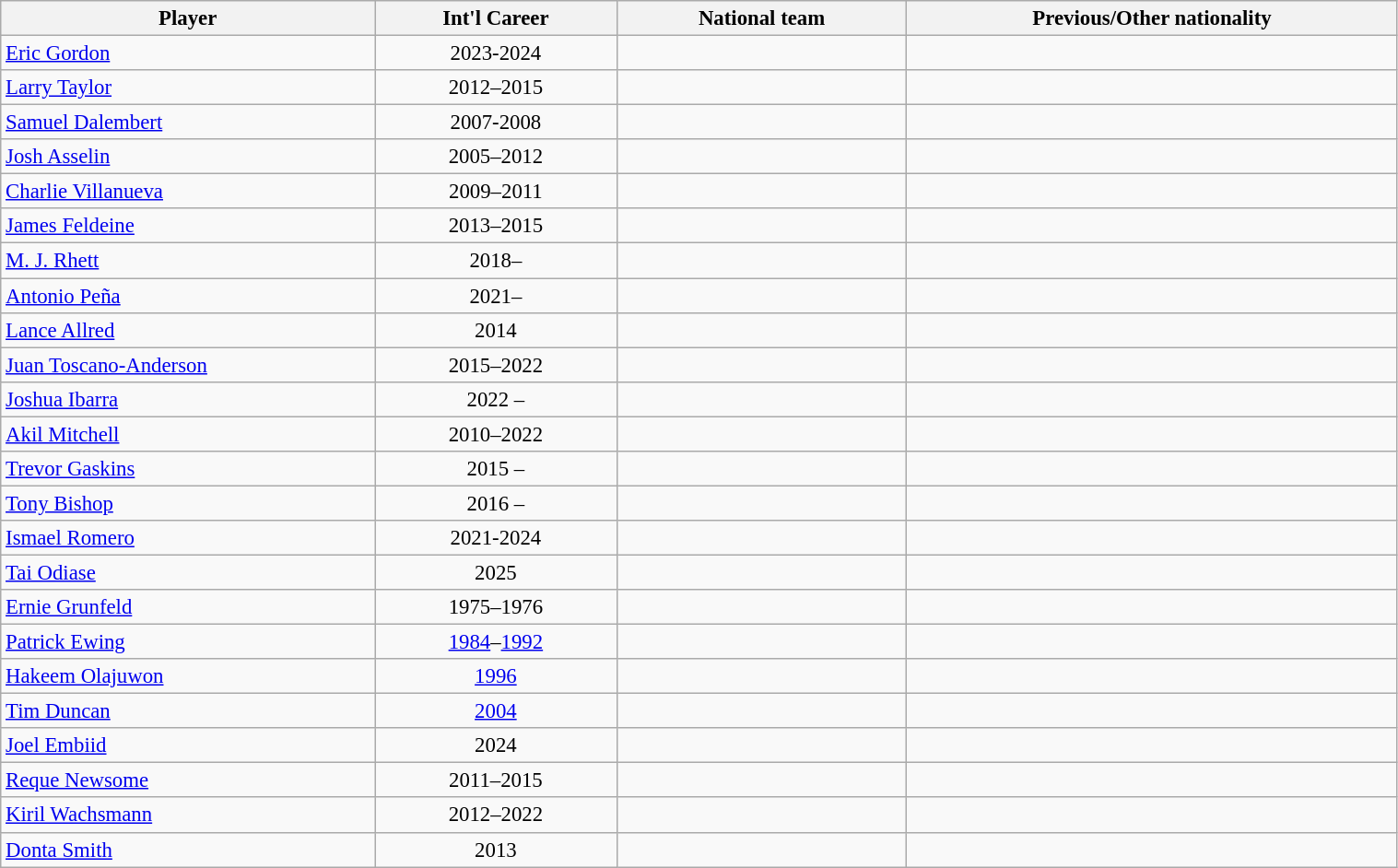<table class="wikitable sortable" style="font-size:95%; width: 80%">
<tr>
<th scope="col" width="10px">Player</th>
<th scope="col" width="5px">Int'l Career</th>
<th scope="col" width="10px">National team</th>
<th scope="col" width="10px">Previous/Other nationality</th>
</tr>
<tr>
<td><a href='#'>Eric Gordon</a></td>
<td align="center">2023-2024</td>
<td></td>
<td></td>
</tr>
<tr>
<td><a href='#'>Larry Taylor</a></td>
<td align="center">2012–2015</td>
<td></td>
<td></td>
</tr>
<tr>
<td><a href='#'>Samuel Dalembert</a></td>
<td align="center">2007-2008</td>
<td></td>
<td></td>
</tr>
<tr>
<td><a href='#'>Josh Asselin</a></td>
<td align="center">2005–2012</td>
<td></td>
<td></td>
</tr>
<tr>
<td><a href='#'>Charlie Villanueva</a></td>
<td align="center">2009–2011</td>
<td></td>
<td></td>
</tr>
<tr>
<td><a href='#'>James Feldeine</a></td>
<td align="center">2013–2015</td>
<td></td>
<td></td>
</tr>
<tr>
<td><a href='#'>M. J. Rhett</a></td>
<td align="center">2018–</td>
<td></td>
<td></td>
</tr>
<tr>
<td><a href='#'>Antonio Peña</a></td>
<td align="center">2021–</td>
<td></td>
<td></td>
</tr>
<tr>
<td><a href='#'>Lance Allred</a></td>
<td align="center">2014</td>
<td></td>
<td></td>
</tr>
<tr>
<td><a href='#'>Juan Toscano-Anderson</a></td>
<td align="center">2015–2022</td>
<td></td>
<td></td>
</tr>
<tr>
<td><a href='#'>Joshua Ibarra</a></td>
<td align="center">2022 –</td>
<td></td>
<td></td>
</tr>
<tr>
<td><a href='#'>Akil Mitchell</a></td>
<td align="center">2010–2022</td>
<td></td>
<td></td>
</tr>
<tr>
<td><a href='#'>Trevor Gaskins</a></td>
<td align="center">2015 –</td>
<td></td>
<td></td>
</tr>
<tr>
<td><a href='#'>Tony Bishop</a></td>
<td align="center">2016 –</td>
<td></td>
<td></td>
</tr>
<tr>
<td><a href='#'>Ismael Romero</a></td>
<td align="center">2021-2024</td>
<td></td>
<td></td>
</tr>
<tr>
<td><a href='#'>Tai Odiase</a></td>
<td align="center">2025</td>
<td></td>
<td></td>
</tr>
<tr>
<td><a href='#'>Ernie Grunfeld</a></td>
<td align="center">1975–1976</td>
<td></td>
<td></td>
</tr>
<tr>
<td><a href='#'>Patrick Ewing</a></td>
<td align="center"><a href='#'>1984</a>–<a href='#'>1992</a></td>
<td></td>
<td></td>
</tr>
<tr>
<td><a href='#'>Hakeem Olajuwon</a></td>
<td align="center"><a href='#'>1996</a></td>
<td></td>
<td></td>
</tr>
<tr>
<td><a href='#'>Tim Duncan</a></td>
<td align="center"><a href='#'>2004</a></td>
<td></td>
<td></td>
</tr>
<tr>
<td><a href='#'>Joel Embiid</a></td>
<td align="center">2024</td>
<td></td>
<td></td>
</tr>
<tr>
<td><a href='#'>Reque Newsome</a></td>
<td align="center">2011–2015</td>
<td></td>
<td></td>
</tr>
<tr>
<td><a href='#'>Kiril Wachsmann</a></td>
<td align="center">2012–2022</td>
<td></td>
<td></td>
</tr>
<tr>
<td><a href='#'>Donta Smith</a></td>
<td align="center">2013</td>
<td></td>
<td></td>
</tr>
</table>
